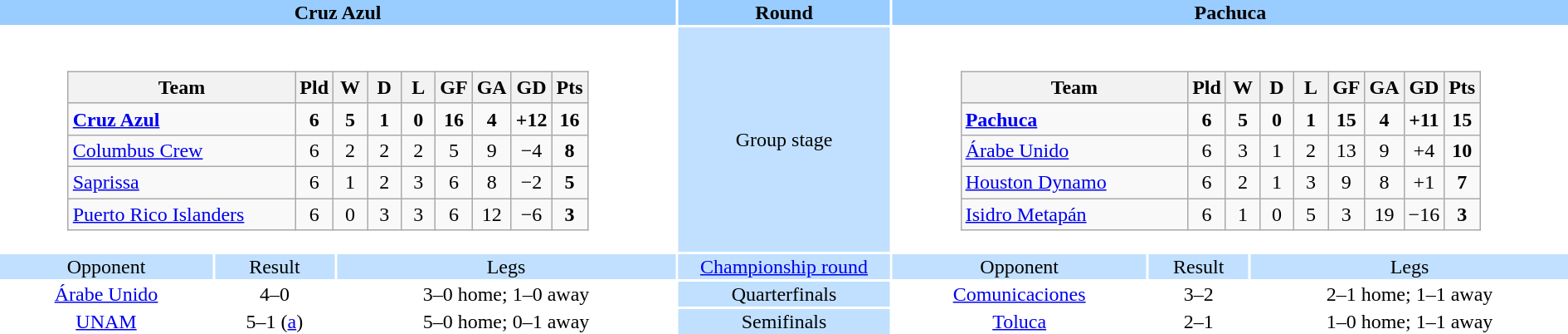<table width="100%" style="text-align:center">
<tr valign=top bgcolor=#99ccff>
<th colspan=3 style="width:1*">Cruz Azul</th>
<th>Round</th>
<th colspan=3 style="width:1*">Pachuca</th>
</tr>
<tr>
<td colspan="3" align=center><br><table class="wikitable" style="text-align: center;">
<tr>
<th width="175">Team</th>
<th width="20">Pld</th>
<th width="20">W</th>
<th width="20">D</th>
<th width="20">L</th>
<th width="20">GF</th>
<th width="20">GA</th>
<th width="20">GD</th>
<th width="20">Pts</th>
</tr>
<tr>
<td align=left> <strong><a href='#'>Cruz Azul</a></strong></td>
<td><strong>6</strong></td>
<td><strong>5</strong></td>
<td><strong>1</strong></td>
<td><strong>0</strong></td>
<td><strong>16</strong></td>
<td><strong>4</strong></td>
<td><strong>+12</strong></td>
<td><strong>16</strong></td>
</tr>
<tr>
<td align=left> <a href='#'>Columbus Crew</a></td>
<td>6</td>
<td>2</td>
<td>2</td>
<td>2</td>
<td>5</td>
<td>9</td>
<td>−4</td>
<td><strong>8</strong></td>
</tr>
<tr>
<td align=left> <a href='#'>Saprissa</a></td>
<td>6</td>
<td>1</td>
<td>2</td>
<td>3</td>
<td>6</td>
<td>8</td>
<td>−2</td>
<td><strong>5</strong></td>
</tr>
<tr>
<td align=left> <a href='#'>Puerto Rico Islanders</a></td>
<td>6</td>
<td>0</td>
<td>3</td>
<td>3</td>
<td>6</td>
<td>12</td>
<td>−6</td>
<td><strong>3</strong></td>
</tr>
</table>
</td>
<td bgcolor=#c1e0ff>Group stage</td>
<td colspan=3 align=center><br><table class="wikitable" style="text-align: center;">
<tr>
<th width="175">Team</th>
<th width="20">Pld</th>
<th width="20">W</th>
<th width="20">D</th>
<th width="20">L</th>
<th width="20">GF</th>
<th width="20">GA</th>
<th width="20">GD</th>
<th width="20">Pts</th>
</tr>
<tr>
<td align=left> <strong><a href='#'>Pachuca</a></strong></td>
<td><strong>6</strong></td>
<td><strong>5</strong></td>
<td><strong>0</strong></td>
<td><strong>1</strong></td>
<td><strong>15</strong></td>
<td><strong>4</strong></td>
<td><strong>+11</strong></td>
<td><strong>15</strong></td>
</tr>
<tr>
<td align=left> <a href='#'>Árabe Unido</a></td>
<td>6</td>
<td>3</td>
<td>1</td>
<td>2</td>
<td>13</td>
<td>9</td>
<td>+4</td>
<td><strong>10</strong></td>
</tr>
<tr>
<td align=left> <a href='#'>Houston Dynamo</a></td>
<td>6</td>
<td>2</td>
<td>1</td>
<td>3</td>
<td>9</td>
<td>8</td>
<td>+1</td>
<td><strong>7</strong></td>
</tr>
<tr>
<td align=left> <a href='#'>Isidro Metapán</a></td>
<td>6</td>
<td>1</td>
<td>0</td>
<td>5</td>
<td>3</td>
<td>19</td>
<td>−16</td>
<td><strong>3</strong></td>
</tr>
</table>
</td>
</tr>
<tr valign=top bgcolor=#c1e0ff>
<td>Opponent</td>
<td>Result</td>
<td>Legs</td>
<td bgcolor=#c1e0ff><a href='#'>Championship round</a></td>
<td>Opponent</td>
<td>Result</td>
<td>Legs</td>
</tr>
<tr>
<td> <a href='#'>Árabe Unido</a></td>
<td>4–0</td>
<td>3–0 home; 1–0 away</td>
<td bgcolor=#c1e0ff>Quarterfinals</td>
<td> <a href='#'>Comunicaciones</a></td>
<td>3–2</td>
<td>2–1 home; 1–1 away</td>
</tr>
<tr>
<td> <a href='#'>UNAM</a></td>
<td>5–1 (<a href='#'>a</a>)</td>
<td>5–0 home; 0–1 away</td>
<td bgcolor=#c1e0ff>Semifinals</td>
<td> <a href='#'>Toluca</a></td>
<td>2–1</td>
<td>1–0 home; 1–1 away</td>
</tr>
</table>
